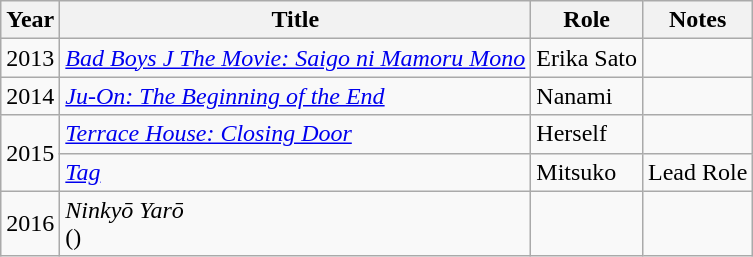<table class="wikitable">
<tr>
<th>Year</th>
<th>Title</th>
<th>Role</th>
<th>Notes</th>
</tr>
<tr>
<td>2013</td>
<td><em><a href='#'>Bad Boys J The Movie: Saigo ni Mamoru Mono</a></em></td>
<td>Erika Sato</td>
<td></td>
</tr>
<tr>
<td>2014</td>
<td><em><a href='#'>Ju-On: The Beginning of the End</a></em></td>
<td>Nanami</td>
<td></td>
</tr>
<tr>
<td rowspan=2>2015</td>
<td><em><a href='#'>Terrace House: Closing Door</a></em></td>
<td>Herself</td>
<td></td>
</tr>
<tr>
<td><em><a href='#'>Tag</a></em></td>
<td>Mitsuko</td>
<td>Lead Role</td>
</tr>
<tr>
<td>2016</td>
<td><em>Ninkyō Yarō</em><br>()</td>
<td></td>
<td></td>
</tr>
</table>
